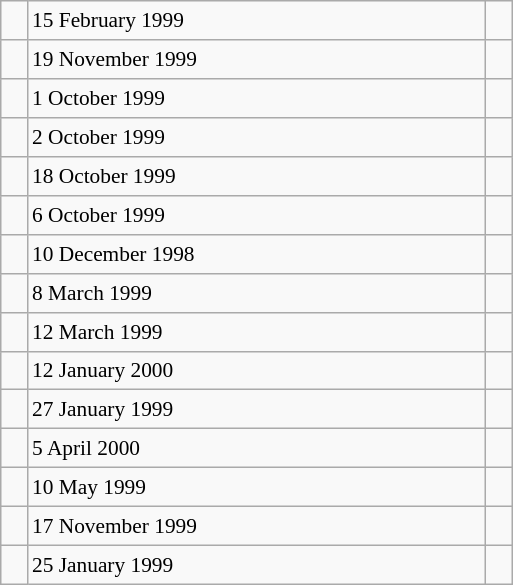<table class="wikitable" style="font-size: 89%; float: left; width: 24em; margin-right: 1em; height: 390px;">
<tr>
<td></td>
<td>15 February 1999</td>
<td></td>
</tr>
<tr>
<td></td>
<td>19 November 1999</td>
<td></td>
</tr>
<tr>
<td></td>
<td>1 October 1999</td>
<td></td>
</tr>
<tr>
<td></td>
<td>2 October 1999</td>
<td></td>
</tr>
<tr>
<td></td>
<td>18 October 1999</td>
<td></td>
</tr>
<tr>
<td></td>
<td>6 October 1999</td>
<td></td>
</tr>
<tr>
<td></td>
<td>10 December 1998</td>
<td></td>
</tr>
<tr>
<td></td>
<td>8 March 1999</td>
<td></td>
</tr>
<tr>
<td></td>
<td>12 March 1999</td>
<td></td>
</tr>
<tr>
<td></td>
<td>12 January 2000</td>
<td></td>
</tr>
<tr>
<td></td>
<td>27 January 1999</td>
<td></td>
</tr>
<tr>
<td></td>
<td>5 April 2000</td>
<td></td>
</tr>
<tr>
<td></td>
<td>10 May 1999</td>
<td></td>
</tr>
<tr>
<td></td>
<td>17 November 1999</td>
<td></td>
</tr>
<tr>
<td></td>
<td>25 January 1999</td>
<td></td>
</tr>
</table>
